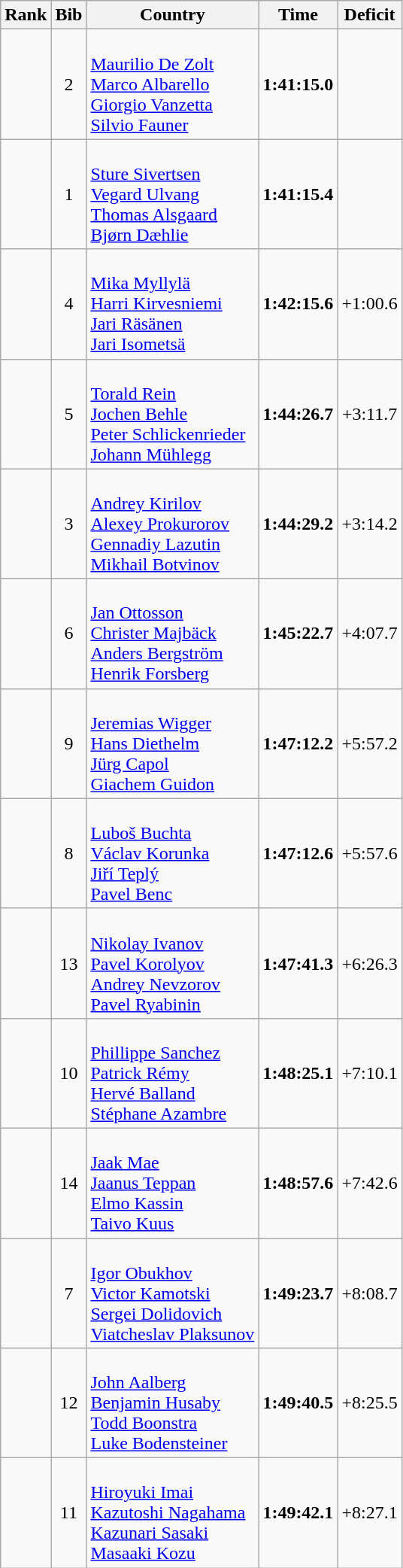<table class="wikitable sortable" style="text-align:center">
<tr>
<th>Rank</th>
<th>Bib</th>
<th>Country</th>
<th>Time</th>
<th>Deficit</th>
</tr>
<tr>
<td></td>
<td>2</td>
<td align="left"><br><a href='#'>Maurilio De Zolt</a><br> <a href='#'>Marco Albarello</a><br><a href='#'>Giorgio Vanzetta</a><br><a href='#'>Silvio Fauner</a></td>
<td><strong>1:41:15.0</strong></td>
<td></td>
</tr>
<tr>
<td></td>
<td>1</td>
<td align="left"><br><a href='#'>Sture Sivertsen</a><br> <a href='#'>Vegard Ulvang</a><br><a href='#'>Thomas Alsgaard</a><br><a href='#'>Bjørn Dæhlie</a></td>
<td><strong>1:41:15.4</strong></td>
<td></td>
</tr>
<tr>
<td></td>
<td>4</td>
<td align="left"><br><a href='#'>Mika Myllylä</a><br> <a href='#'>Harri Kirvesniemi</a><br><a href='#'>Jari Räsänen</a><br><a href='#'>Jari Isometsä</a></td>
<td><strong>1:42:15.6</strong></td>
<td>+1:00.6</td>
</tr>
<tr>
<td></td>
<td>5</td>
<td align="left"><br><a href='#'>Torald Rein</a><br> <a href='#'>Jochen Behle</a><br><a href='#'>Peter Schlickenrieder</a><br><a href='#'>Johann Mühlegg</a></td>
<td><strong>1:44:26.7</strong></td>
<td>+3:11.7</td>
</tr>
<tr>
<td></td>
<td>3</td>
<td align="left"><br><a href='#'>Andrey Kirilov</a><br> <a href='#'>Alexey Prokurorov</a><br><a href='#'>Gennadiy Lazutin</a><br><a href='#'>Mikhail Botvinov</a></td>
<td><strong>1:44:29.2</strong></td>
<td>+3:14.2</td>
</tr>
<tr>
<td></td>
<td>6</td>
<td align="left"><br><a href='#'>Jan Ottosson</a><br> <a href='#'>Christer Majbäck</a><br><a href='#'>Anders Bergström</a><br><a href='#'>Henrik Forsberg</a></td>
<td><strong>1:45:22.7</strong></td>
<td>+4:07.7</td>
</tr>
<tr>
<td></td>
<td>9</td>
<td align="left"><br><a href='#'>Jeremias Wigger</a><br> <a href='#'>Hans Diethelm</a><br><a href='#'>Jürg Capol</a><br><a href='#'>Giachem Guidon</a></td>
<td><strong>1:47:12.2</strong></td>
<td>+5:57.2</td>
</tr>
<tr>
<td></td>
<td>8</td>
<td align="left"><br><a href='#'>Luboš Buchta</a><br> <a href='#'>Václav Korunka</a><br><a href='#'>Jiří Teplý</a><br><a href='#'>Pavel Benc</a></td>
<td><strong>1:47:12.6</strong></td>
<td>+5:57.6</td>
</tr>
<tr>
<td></td>
<td>13</td>
<td align="left"><br><a href='#'>Nikolay Ivanov</a><br> <a href='#'>Pavel Korolyov</a><br><a href='#'>Andrey Nevzorov</a><br><a href='#'>Pavel Ryabinin</a></td>
<td><strong>1:47:41.3</strong></td>
<td>+6:26.3</td>
</tr>
<tr>
<td></td>
<td>10</td>
<td align="left"><br><a href='#'>Phillippe Sanchez</a><br> <a href='#'>Patrick Rémy</a><br><a href='#'>Hervé Balland</a><br><a href='#'>Stéphane Azambre</a></td>
<td><strong>1:48:25.1</strong></td>
<td>+7:10.1</td>
</tr>
<tr>
<td></td>
<td>14</td>
<td align="left"><br><a href='#'>Jaak Mae</a><br> <a href='#'>Jaanus Teppan</a><br><a href='#'>Elmo Kassin</a><br><a href='#'>Taivo Kuus</a></td>
<td><strong>1:48:57.6</strong></td>
<td>+7:42.6</td>
</tr>
<tr>
<td></td>
<td>7</td>
<td align="left"><br><a href='#'>Igor Obukhov</a><br> <a href='#'>Victor Kamotski</a><br><a href='#'>Sergei Dolidovich</a><br><a href='#'>Viatcheslav Plaksunov</a></td>
<td><strong>1:49:23.7</strong></td>
<td>+8:08.7</td>
</tr>
<tr>
<td></td>
<td>12</td>
<td align="left"><br><a href='#'>John Aalberg</a><br> <a href='#'>Benjamin Husaby</a><br><a href='#'>Todd Boonstra</a><br><a href='#'>Luke Bodensteiner</a></td>
<td><strong>1:49:40.5</strong></td>
<td>+8:25.5</td>
</tr>
<tr>
<td></td>
<td>11</td>
<td align="left"><br><a href='#'>Hiroyuki Imai</a><br> <a href='#'>Kazutoshi Nagahama</a><br><a href='#'>Kazunari Sasaki</a><br><a href='#'>Masaaki Kozu</a></td>
<td><strong>1:49:42.1</strong></td>
<td>+8:27.1</td>
</tr>
</table>
